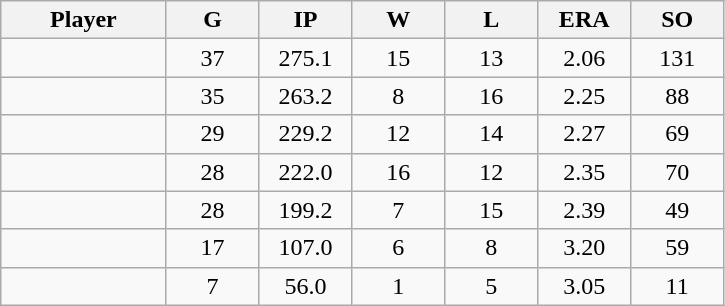<table class="wikitable sortable">
<tr>
<th bgcolor="#DDDDFF" width="16%">Player</th>
<th bgcolor="#DDDDFF" width="9%">G</th>
<th bgcolor="#DDDDFF" width="9%">IP</th>
<th bgcolor="#DDDDFF" width="9%">W</th>
<th bgcolor="#DDDDFF" width="9%">L</th>
<th bgcolor="#DDDDFF" width="9%">ERA</th>
<th bgcolor="#DDDDFF" width="9%">SO</th>
</tr>
<tr align="center">
<td></td>
<td>37</td>
<td>275.1</td>
<td>15</td>
<td>13</td>
<td>2.06</td>
<td>131</td>
</tr>
<tr align="center">
<td></td>
<td>35</td>
<td>263.2</td>
<td>8</td>
<td>16</td>
<td>2.25</td>
<td>88</td>
</tr>
<tr align="center">
<td></td>
<td>29</td>
<td>229.2</td>
<td>12</td>
<td>14</td>
<td>2.27</td>
<td>69</td>
</tr>
<tr align="center">
<td></td>
<td>28</td>
<td>222.0</td>
<td>16</td>
<td>12</td>
<td>2.35</td>
<td>70</td>
</tr>
<tr align="center">
<td></td>
<td>28</td>
<td>199.2</td>
<td>7</td>
<td>15</td>
<td>2.39</td>
<td>49</td>
</tr>
<tr align="center">
<td></td>
<td>17</td>
<td>107.0</td>
<td>6</td>
<td>8</td>
<td>3.20</td>
<td>59</td>
</tr>
<tr align="center">
<td></td>
<td>7</td>
<td>56.0</td>
<td>1</td>
<td>5</td>
<td>3.05</td>
<td>11</td>
</tr>
</table>
